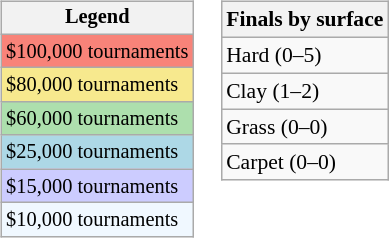<table>
<tr valign=top>
<td><br><table class=wikitable style="font-size:85%">
<tr>
<th>Legend</th>
</tr>
<tr style="background:#f88379;">
<td>$100,000 tournaments</td>
</tr>
<tr style="background:#f7e98e;">
<td>$80,000 tournaments</td>
</tr>
<tr style="background:#addfad;">
<td>$60,000 tournaments</td>
</tr>
<tr style="background:lightblue;">
<td>$25,000 tournaments</td>
</tr>
<tr style="background:#ccccff;">
<td>$15,000 tournaments</td>
</tr>
<tr style="background:#f0f8ff;">
<td>$10,000 tournaments</td>
</tr>
</table>
</td>
<td><br><table class=wikitable style="font-size:90%">
<tr>
<th>Finals by surface</th>
</tr>
<tr>
<td>Hard (0–5)</td>
</tr>
<tr>
<td>Clay (1–2)</td>
</tr>
<tr>
<td>Grass (0–0)</td>
</tr>
<tr>
<td>Carpet (0–0)</td>
</tr>
</table>
</td>
</tr>
</table>
